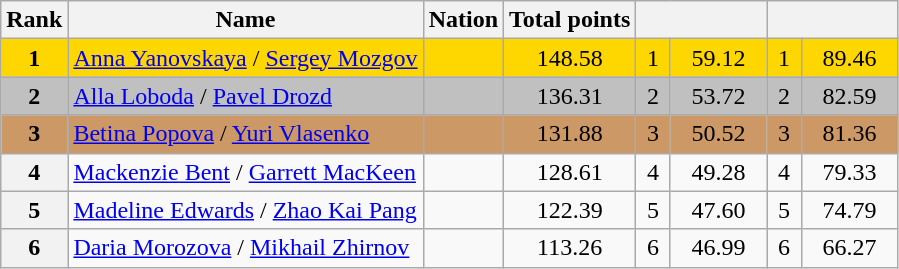<table class="wikitable sortable">
<tr>
<th>Rank</th>
<th>Name</th>
<th>Nation</th>
<th>Total points</th>
<th colspan="2" width="80px"></th>
<th colspan="2" width="80px"></th>
</tr>
<tr bgcolor="gold">
<td align="center"><strong>1</strong></td>
<td><a href='#'>Anna Yanovskaya</a> / <a href='#'>Sergey Mozgov</a></td>
<td></td>
<td align="center">148.58</td>
<td align="center">1</td>
<td align="center">59.12</td>
<td align="center">1</td>
<td align="center">89.46</td>
</tr>
<tr bgcolor="silver">
<td align="center"><strong>2</strong></td>
<td><a href='#'>Alla Loboda</a> / <a href='#'>Pavel Drozd</a></td>
<td></td>
<td align="center">136.31</td>
<td align="center">2</td>
<td align="center">53.72</td>
<td align="center">2</td>
<td align="center">82.59</td>
</tr>
<tr bgcolor="cc9966">
<td align="center"><strong>3</strong></td>
<td><a href='#'>Betina Popova</a> / <a href='#'>Yuri Vlasenko</a></td>
<td></td>
<td align="center">131.88</td>
<td align="center">3</td>
<td align="center">50.52</td>
<td align="center">3</td>
<td align="center">81.36</td>
</tr>
<tr>
<th>4</th>
<td><a href='#'>Mackenzie Bent</a> / <a href='#'>Garrett MacKeen</a></td>
<td></td>
<td align="center">128.61</td>
<td align="center">4</td>
<td align="center">49.28</td>
<td align="center">4</td>
<td align="center">79.33</td>
</tr>
<tr>
<th>5</th>
<td><a href='#'>Madeline Edwards</a> / <a href='#'>Zhao Kai Pang</a></td>
<td></td>
<td align="center">122.39</td>
<td align="center">5</td>
<td align="center">47.60</td>
<td align="center">5</td>
<td align="center">74.79</td>
</tr>
<tr>
<th>6</th>
<td><a href='#'>Daria Morozova</a> / <a href='#'>Mikhail Zhirnov</a></td>
<td></td>
<td align="center">113.26</td>
<td align="center">6</td>
<td align="center">46.99</td>
<td align="center">6</td>
<td align="center">66.27</td>
</tr>
</table>
